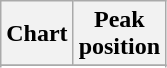<table class="wikitable sortable plainrowheaders">
<tr>
<th>Chart</th>
<th>Peak<br>position</th>
</tr>
<tr>
</tr>
<tr>
</tr>
<tr>
</tr>
<tr>
</tr>
<tr>
</tr>
<tr>
</tr>
<tr>
</tr>
<tr>
</tr>
<tr>
</tr>
</table>
